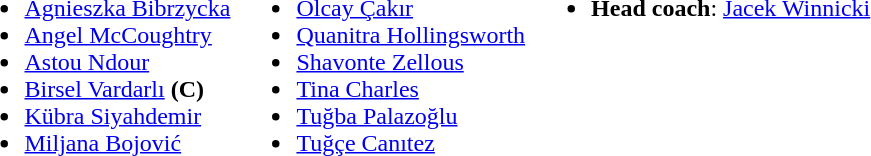<table>
<tr valign="top">
<td><br><ul><li> <a href='#'>Agnieszka Bibrzycka</a></li><li> <a href='#'>Angel McCoughtry</a></li><li> <a href='#'>Astou Ndour</a></li><li> <a href='#'>Birsel Vardarlı</a> <strong>(C)</strong></li><li> <a href='#'>Kübra Siyahdemir</a></li><li> <a href='#'>Miljana Bojović</a></li></ul></td>
<td><br><ul><li> <a href='#'>Olcay Çakır</a></li><li> <a href='#'>Quanitra Hollingsworth</a></li><li> <a href='#'>Shavonte Zellous</a></li><li> <a href='#'>Tina Charles</a></li><li> <a href='#'>Tuğba Palazoğlu</a></li><li> <a href='#'>Tuğçe Canıtez</a></li></ul></td>
<td><br><ul><li><strong>Head coach</strong>:  <a href='#'>Jacek Winnicki</a></li></ul></td>
</tr>
</table>
